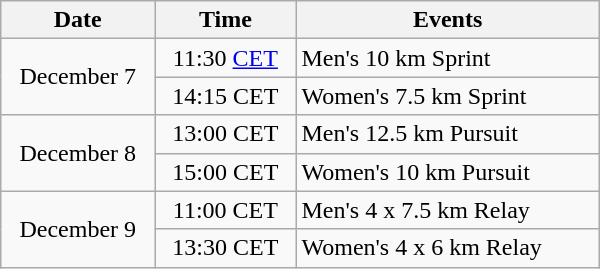<table class="wikitable" style="text-align: center" width="400">
<tr>
<th>Date</th>
<th>Time</th>
<th>Events</th>
</tr>
<tr>
<td rowspan=2>December 7</td>
<td>11:30 <a href='#'>CET</a></td>
<td style="text-align: left">Men's 10 km Sprint</td>
</tr>
<tr>
<td>14:15 CET</td>
<td style="text-align: left">Women's 7.5 km Sprint</td>
</tr>
<tr>
<td rowspan=2>December 8</td>
<td>13:00 CET</td>
<td style="text-align: left">Men's 12.5 km Pursuit</td>
</tr>
<tr>
<td>15:00 CET</td>
<td style="text-align: left">Women's 10 km Pursuit</td>
</tr>
<tr>
<td rowspan=2>December 9</td>
<td>11:00 CET</td>
<td style="text-align: left">Men's 4 x 7.5 km Relay</td>
</tr>
<tr>
<td>13:30 CET</td>
<td style="text-align: left">Women's 4 x 6 km Relay</td>
</tr>
</table>
